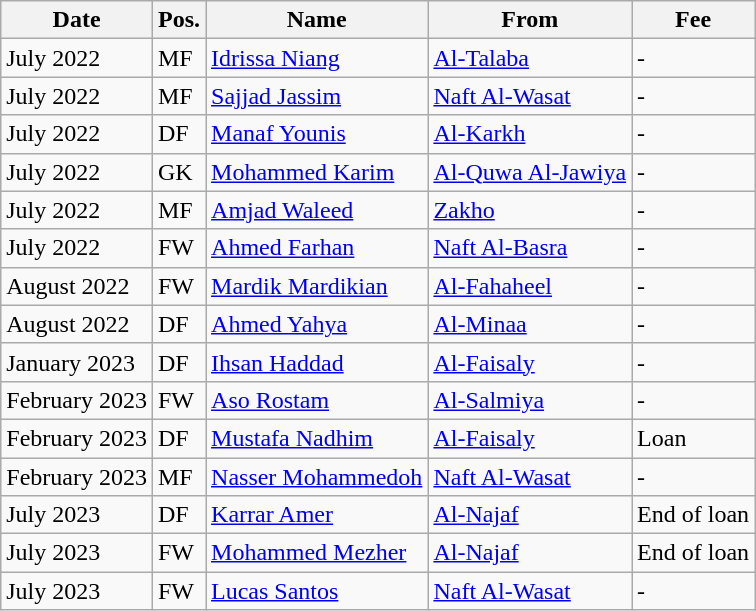<table class="wikitable">
<tr>
<th>Date</th>
<th>Pos.</th>
<th>Name</th>
<th>From</th>
<th>Fee</th>
</tr>
<tr>
<td>July 2022</td>
<td>MF</td>
<td> <a href='#'>Idrissa Niang</a></td>
<td> <a href='#'>Al-Talaba</a></td>
<td>-</td>
</tr>
<tr>
<td>July 2022</td>
<td>MF</td>
<td> <a href='#'>Sajjad Jassim</a></td>
<td> <a href='#'>Naft Al-Wasat</a></td>
<td>-</td>
</tr>
<tr>
<td>July 2022</td>
<td>DF</td>
<td> <a href='#'>Manaf Younis</a></td>
<td> <a href='#'>Al-Karkh</a></td>
<td>-</td>
</tr>
<tr>
<td>July 2022</td>
<td>GK</td>
<td> <a href='#'>Mohammed Karim</a></td>
<td> <a href='#'>Al-Quwa Al-Jawiya</a></td>
<td>-</td>
</tr>
<tr>
<td>July 2022</td>
<td>MF</td>
<td> <a href='#'>Amjad Waleed</a></td>
<td> <a href='#'>Zakho</a></td>
<td>-</td>
</tr>
<tr>
<td>July 2022</td>
<td>FW</td>
<td> <a href='#'>Ahmed Farhan</a></td>
<td> <a href='#'>Naft Al-Basra</a></td>
<td>-</td>
</tr>
<tr>
<td>August 2022</td>
<td>FW</td>
<td> <a href='#'>Mardik Mardikian</a></td>
<td> <a href='#'>Al-Fahaheel</a></td>
<td>-</td>
</tr>
<tr>
<td>August 2022</td>
<td>DF</td>
<td> <a href='#'>Ahmed Yahya</a></td>
<td> <a href='#'>Al-Minaa</a></td>
<td>-</td>
</tr>
<tr>
<td>January 2023</td>
<td>DF</td>
<td> <a href='#'>Ihsan Haddad</a></td>
<td> <a href='#'>Al-Faisaly</a></td>
<td>-</td>
</tr>
<tr>
<td>February 2023</td>
<td>FW</td>
<td> <a href='#'>Aso Rostam</a></td>
<td> <a href='#'>Al-Salmiya</a></td>
<td>-</td>
</tr>
<tr>
<td>February 2023</td>
<td>DF</td>
<td> <a href='#'>Mustafa Nadhim</a></td>
<td> <a href='#'>Al-Faisaly</a></td>
<td>Loan</td>
</tr>
<tr>
<td>February 2023</td>
<td>MF</td>
<td> <a href='#'>Nasser Mohammedoh</a></td>
<td> <a href='#'>Naft Al-Wasat</a></td>
<td>-</td>
</tr>
<tr>
<td>July 2023</td>
<td>DF</td>
<td> <a href='#'>Karrar Amer</a></td>
<td> <a href='#'>Al-Najaf</a></td>
<td>End of loan</td>
</tr>
<tr>
<td>July 2023</td>
<td>FW</td>
<td> <a href='#'>Mohammed Mezher</a></td>
<td> <a href='#'>Al-Najaf</a></td>
<td>End of loan</td>
</tr>
<tr>
<td>July 2023</td>
<td>FW</td>
<td> <a href='#'>Lucas Santos</a></td>
<td> <a href='#'>Naft Al-Wasat</a></td>
<td>-</td>
</tr>
</table>
